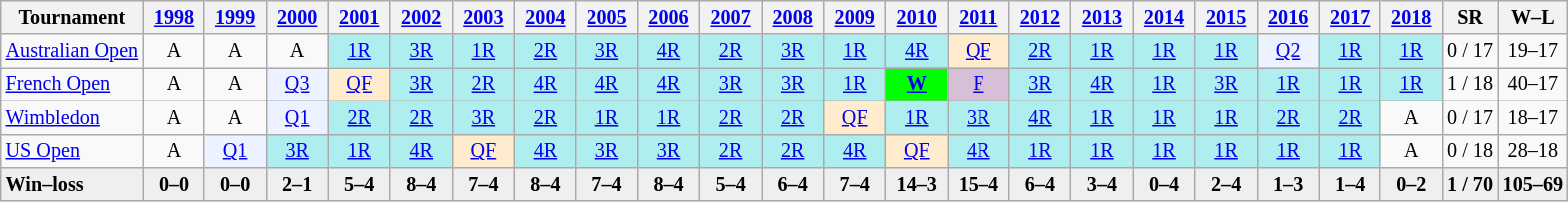<table class="wikitable" style="text-align:center;font-size:84%">
<tr>
<th>Tournament</th>
<th width="35"><a href='#'>1998</a></th>
<th width="35"><a href='#'>1999</a></th>
<th width="35"><a href='#'>2000</a></th>
<th width="35"><a href='#'>2001</a></th>
<th width="35"><a href='#'>2002</a></th>
<th width="35"><a href='#'>2003</a></th>
<th width="35"><a href='#'>2004</a></th>
<th width="35"><a href='#'>2005</a></th>
<th width="35"><a href='#'>2006</a></th>
<th width="35"><a href='#'>2007</a></th>
<th width="35"><a href='#'>2008</a></th>
<th width="35"><a href='#'>2009</a></th>
<th width="35"><a href='#'>2010</a></th>
<th width="35"><a href='#'>2011</a></th>
<th width="35"><a href='#'>2012</a></th>
<th width="35"><a href='#'>2013</a></th>
<th width="35"><a href='#'>2014</a></th>
<th width="35"><a href='#'>2015</a></th>
<th width="35"><a href='#'>2016</a></th>
<th width="35"><a href='#'>2017</a></th>
<th width="35"><a href='#'>2018</a></th>
<th>SR</th>
<th>W–L</th>
</tr>
<tr>
<td align="left"><a href='#'>Australian Open</a></td>
<td>A</td>
<td>A</td>
<td>A</td>
<td bgcolor="afeeee"><a href='#'>1R</a></td>
<td bgcolor="afeeee"><a href='#'>3R</a></td>
<td bgcolor="afeeee"><a href='#'>1R</a></td>
<td bgcolor="afeeee"><a href='#'>2R</a></td>
<td bgcolor="afeeee"><a href='#'>3R</a></td>
<td bgcolor="afeeee"><a href='#'>4R</a></td>
<td bgcolor="afeeee"><a href='#'>2R</a></td>
<td bgcolor="afeeee"><a href='#'>3R</a></td>
<td bgcolor="afeeee"><a href='#'>1R</a></td>
<td bgcolor="afeeee"><a href='#'>4R</a></td>
<td bgcolor="ffebcd"><a href='#'>QF</a></td>
<td bgcolor="afeeee"><a href='#'>2R</a></td>
<td bgcolor="afeeee"><a href='#'>1R</a></td>
<td bgcolor="afeeee"><a href='#'>1R</a></td>
<td bgcolor="afeeee"><a href='#'>1R</a></td>
<td bgcolor="ecf2ff"><a href='#'>Q2</a></td>
<td bgcolor="afeeee"><a href='#'>1R</a></td>
<td bgcolor="afeeee"><a href='#'>1R</a></td>
<td>0 / 17</td>
<td>19–17</td>
</tr>
<tr>
<td align="left"><a href='#'>French Open</a></td>
<td>A</td>
<td>A</td>
<td bgcolor="ecf2ff"><a href='#'>Q3</a></td>
<td bgcolor="ffebcd"><a href='#'>QF</a></td>
<td bgcolor="afeeee"><a href='#'>3R</a></td>
<td bgcolor="afeeee"><a href='#'>2R</a></td>
<td bgcolor="afeeee"><a href='#'>4R</a></td>
<td bgcolor="afeeee"><a href='#'>4R</a></td>
<td bgcolor="afeeee"><a href='#'>4R</a></td>
<td bgcolor="afeeee"><a href='#'>3R</a></td>
<td bgcolor="afeeee"><a href='#'>3R</a></td>
<td bgcolor="afeeee"><a href='#'>1R</a></td>
<td bgcolor="00ff00"><a href='#'><strong>W</strong></a></td>
<td bgcolor="D8BFD8"><a href='#'>F</a></td>
<td bgcolor="afeeee"><a href='#'>3R</a></td>
<td bgcolor="afeeee"><a href='#'>4R</a></td>
<td bgcolor="afeeee"><a href='#'>1R</a></td>
<td bgcolor="afeeee"><a href='#'>3R</a></td>
<td bgcolor="afeeee"><a href='#'>1R</a></td>
<td bgcolor="afeeee"><a href='#'>1R</a></td>
<td bgcolor="afeeee"><a href='#'>1R</a></td>
<td>1 / 18</td>
<td>40–17</td>
</tr>
<tr>
<td align="left"><a href='#'>Wimbledon</a></td>
<td>A</td>
<td>A</td>
<td bgcolor="ecf2ff"><a href='#'>Q1</a></td>
<td bgcolor="afeeee"><a href='#'>2R</a></td>
<td bgcolor="afeeee"><a href='#'>2R</a></td>
<td bgcolor="afeeee"><a href='#'>3R</a></td>
<td bgcolor="afeeee"><a href='#'>2R</a></td>
<td bgcolor="afeeee"><a href='#'>1R</a></td>
<td bgcolor="afeeee"><a href='#'>1R</a></td>
<td bgcolor="afeeee"><a href='#'>2R</a></td>
<td bgcolor="afeeee"><a href='#'>2R</a></td>
<td bgcolor="ffebcd"><a href='#'>QF</a></td>
<td bgcolor="afeeee"><a href='#'>1R</a></td>
<td bgcolor="afeeee"><a href='#'>3R</a></td>
<td bgcolor="afeeee"><a href='#'>4R</a></td>
<td bgcolor="afeeee"><a href='#'>1R</a></td>
<td bgcolor="afeeee"><a href='#'>1R</a></td>
<td bgcolor="afeeee"><a href='#'>1R</a></td>
<td bgcolor="afeeee"><a href='#'>2R</a></td>
<td bgcolor="afeeee"><a href='#'>2R</a></td>
<td>A</td>
<td>0 / 17</td>
<td>18–17</td>
</tr>
<tr>
<td align="left"><a href='#'>US Open</a></td>
<td>A</td>
<td bgcolor="ecf2ff"><a href='#'>Q1</a></td>
<td bgcolor="afeeee"><a href='#'>3R</a></td>
<td bgcolor="afeeee"><a href='#'>1R</a></td>
<td bgcolor="afeeee"><a href='#'>4R</a></td>
<td bgcolor="ffebcd"><a href='#'>QF</a></td>
<td bgcolor="afeeee"><a href='#'>4R</a></td>
<td bgcolor="afeeee"><a href='#'>3R</a></td>
<td bgcolor="afeeee"><a href='#'>3R</a></td>
<td bgcolor="afeeee"><a href='#'>2R</a></td>
<td bgcolor="afeeee"><a href='#'>2R</a></td>
<td bgcolor="afeeee"><a href='#'>4R</a></td>
<td bgcolor="ffebcd"><a href='#'>QF</a></td>
<td bgcolor="afeeee"><a href='#'>4R</a></td>
<td bgcolor="afeeee"><a href='#'>1R</a></td>
<td bgcolor="afeeee"><a href='#'>1R</a></td>
<td bgcolor="afeeee"><a href='#'>1R</a></td>
<td bgcolor="afeeee"><a href='#'>1R</a></td>
<td bgcolor="afeeee"><a href='#'>1R</a></td>
<td bgcolor="afeeee"><a href='#'>1R</a></td>
<td>A</td>
<td>0 / 18</td>
<td>28–18</td>
</tr>
<tr style="font-weight:bold; background:#efefef;">
<td style="text-align:left">Win–loss</td>
<td>0–0</td>
<td>0–0</td>
<td>2–1</td>
<td>5–4</td>
<td>8–4</td>
<td>7–4</td>
<td>8–4</td>
<td>7–4</td>
<td>8–4</td>
<td>5–4</td>
<td>6–4</td>
<td>7–4</td>
<td>14–3</td>
<td>15–4</td>
<td>6–4</td>
<td>3–4</td>
<td>0–4</td>
<td>2–4</td>
<td>1–3</td>
<td>1–4</td>
<td>0–2</td>
<td nowrap="">1 / 70</td>
<td>105–69</td>
</tr>
</table>
